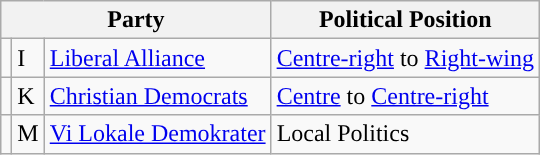<table class="wikitable mw-collapsible mw-collapsed">
<tr>
<th colspan="3">Party</th>
<th>Political Position</th>
</tr>
<tr>
<td></td>
<td>I</td>
<td><a href='#'>Liberal Alliance</a></td>
<td><a href='#'>Centre-right</a> to <a href='#'>Right-wing</a></td>
</tr>
<tr>
<td></td>
<td>K</td>
<td><a href='#'>Christian Democrats</a></td>
<td><a href='#'>Centre</a> to <a href='#'>Centre-right</a></td>
</tr>
<tr>
<td></td>
<td>M</td>
<td><a href='#'>Vi Lokale Demokrater</a></td>
<td>Local Politics</td>
</tr>
</table>
